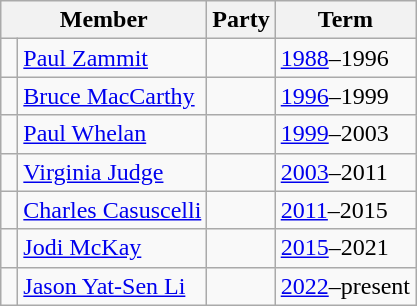<table class="wikitable">
<tr>
<th colspan="2">Member</th>
<th>Party</th>
<th>Term</th>
</tr>
<tr>
<td> </td>
<td><a href='#'>Paul Zammit</a></td>
<td></td>
<td><a href='#'>1988</a>–1996</td>
</tr>
<tr>
<td> </td>
<td><a href='#'>Bruce MacCarthy</a></td>
<td></td>
<td><a href='#'>1996</a>–1999</td>
</tr>
<tr>
<td> </td>
<td><a href='#'>Paul Whelan</a></td>
<td></td>
<td><a href='#'>1999</a>–2003</td>
</tr>
<tr>
<td> </td>
<td><a href='#'>Virginia Judge</a></td>
<td></td>
<td><a href='#'>2003</a>–2011</td>
</tr>
<tr>
<td> </td>
<td><a href='#'>Charles Casuscelli</a></td>
<td></td>
<td><a href='#'>2011</a>–2015</td>
</tr>
<tr>
<td> </td>
<td><a href='#'>Jodi McKay</a></td>
<td></td>
<td><a href='#'>2015</a>–2021</td>
</tr>
<tr>
<td> </td>
<td><a href='#'>Jason Yat-Sen Li</a></td>
<td></td>
<td><a href='#'>2022</a>–present</td>
</tr>
</table>
